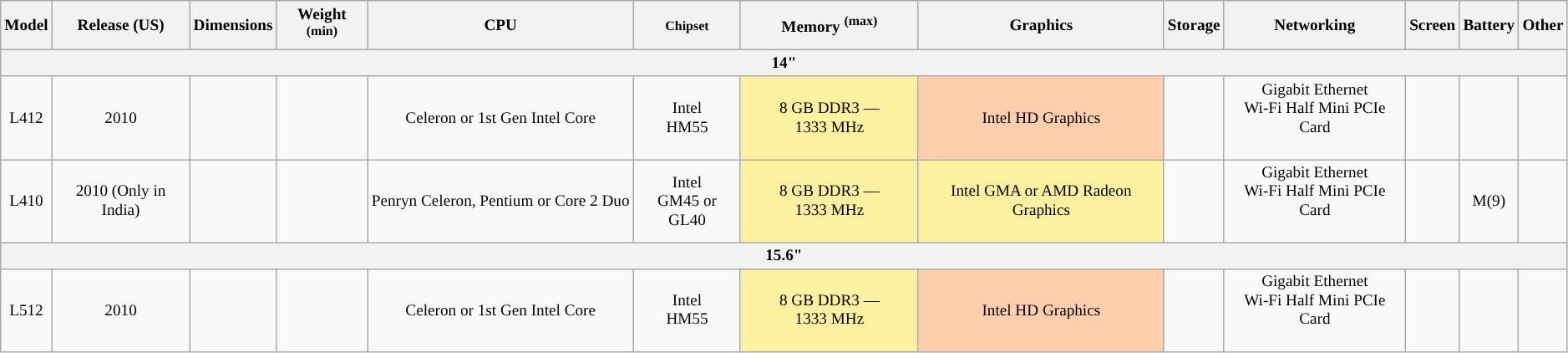<table class="wikitable" style="font-size: 80%; text-align: center; min-width: 80%;">
<tr>
<th>Model</th>
<th>Release (US)</th>
<th>Dimensions</th>
<th>Weight <sup>(min)</sup></th>
<th style="width:17%">CPU</th>
<th><small>Chipset</small></th>
<th>Memory <sup>(max)</sup></th>
<th>Graphics</th>
<th>Storage</th>
<th>Networking</th>
<th>Screen</th>
<th>Battery</th>
<th>Other</th>
</tr>
<tr>
<th colspan=13>14"</th>
</tr>
<tr>
<td>L412</td>
<td>2010</td>
<td></td>
<td></td>
<td style="background:">Celeron or 1st Gen Intel Core</td>
<td>Intel<br>HM55</td>
<td style="background:#fdf1a1;">8 GB DDR3 — 1333 MHz<br></td>
<td style="background:#ffcead;">Intel HD Graphics</td>
<td></td>
<td>Gigabit Ethernet<br>Wi-Fi Half Mini PCIe Card<br><small><br></small></td>
<td></td>
<td></td>
<td></td>
</tr>
<tr>
<td>L410</td>
<td>2010 (Only in India)</td>
<td></td>
<td></td>
<td style="background:">Penryn Celeron, Pentium or Core 2 Duo</td>
<td>Intel<br>GM45 or GL40</td>
<td style="background:#fdf1a1;">8 GB DDR3 — 1333 MHz<br></td>
<td style="background:#fdf1a1;">Intel GMA or AMD Radeon Graphics</td>
<td></td>
<td>Gigabit Ethernet<br>Wi-Fi Half Mini PCIe Card<br><small><br></small></td>
<td></td>
<td>M(9)</td>
<td></td>
</tr>
<tr>
<th colspan=13>15.6"</th>
</tr>
<tr>
<td>L512</td>
<td>2010</td>
<td></td>
<td></td>
<td style="background:">Celeron or 1st Gen Intel Core</td>
<td>Intel<br>HM55</td>
<td style="background:#fdf1a1;">8 GB DDR3 — 1333 MHz<br></td>
<td style="background:#ffcead;">Intel HD Graphics</td>
<td></td>
<td>Gigabit Ethernet<br>Wi-Fi Half Mini PCIe Card<br><small><br></small></td>
<td></td>
<td></td>
<td></td>
</tr>
</table>
